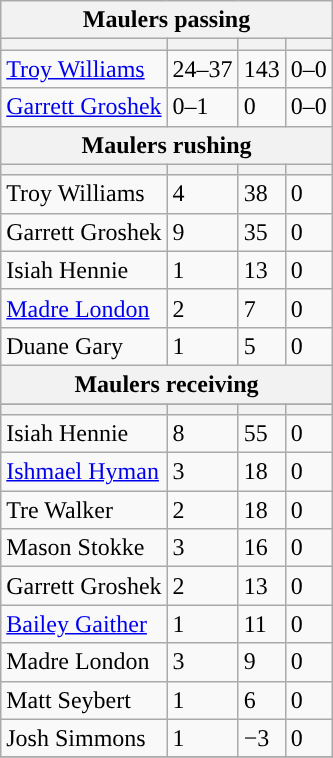<table class="wikitable plainrowheaders">
<tr>
<th colspan="6">Maulers passing</th>
</tr>
<tr>
<th scope="col"></th>
<th scope="col"></th>
<th scope="col"></th>
<th scope="col"></th>
</tr>
<tr>
<td><a href='#'>Troy Williams</a></td>
<td>24–37</td>
<td>143</td>
<td>0–0</td>
</tr>
<tr>
<td><a href='#'>Garrett Groshek</a></td>
<td>0–1</td>
<td>0</td>
<td>0–0</td>
</tr>
<tr>
<th colspan="6">Maulers rushing</th>
</tr>
<tr>
<th scope="col"></th>
<th scope="col"></th>
<th scope="col"></th>
<th scope="col"></th>
</tr>
<tr>
<td>Troy Williams</td>
<td>4</td>
<td>38</td>
<td>0</td>
</tr>
<tr>
<td>Garrett Groshek</td>
<td>9</td>
<td>35</td>
<td>0</td>
</tr>
<tr>
<td>Isiah Hennie</td>
<td>1</td>
<td>13</td>
<td>0</td>
</tr>
<tr>
<td><a href='#'>Madre London</a></td>
<td>2</td>
<td>7</td>
<td>0</td>
</tr>
<tr>
<td>Duane Gary</td>
<td>1</td>
<td>5</td>
<td>0</td>
</tr>
<tr>
<th colspan="6">Maulers receiving</th>
</tr>
<tr>
</tr>
<tr>
<th scope="col"></th>
<th scope="col"></th>
<th scope="col"></th>
<th scope="col"></th>
</tr>
<tr>
<td>Isiah Hennie</td>
<td>8</td>
<td>55</td>
<td>0</td>
</tr>
<tr>
<td><a href='#'>Ishmael Hyman</a></td>
<td>3</td>
<td>18</td>
<td>0</td>
</tr>
<tr>
<td>Tre Walker</td>
<td>2</td>
<td>18</td>
<td>0</td>
</tr>
<tr>
<td>Mason Stokke</td>
<td>3</td>
<td>16</td>
<td>0</td>
</tr>
<tr>
<td>Garrett Groshek</td>
<td>2</td>
<td>13</td>
<td>0</td>
</tr>
<tr>
<td><a href='#'>Bailey Gaither</a></td>
<td>1</td>
<td>11</td>
<td>0</td>
</tr>
<tr>
<td>Madre London</td>
<td>3</td>
<td>9</td>
<td>0</td>
</tr>
<tr>
<td>Matt Seybert</td>
<td>1</td>
<td>6</td>
<td>0</td>
</tr>
<tr>
<td>Josh Simmons</td>
<td>1</td>
<td>−3</td>
<td>0</td>
</tr>
<tr>
</tr>
</table>
